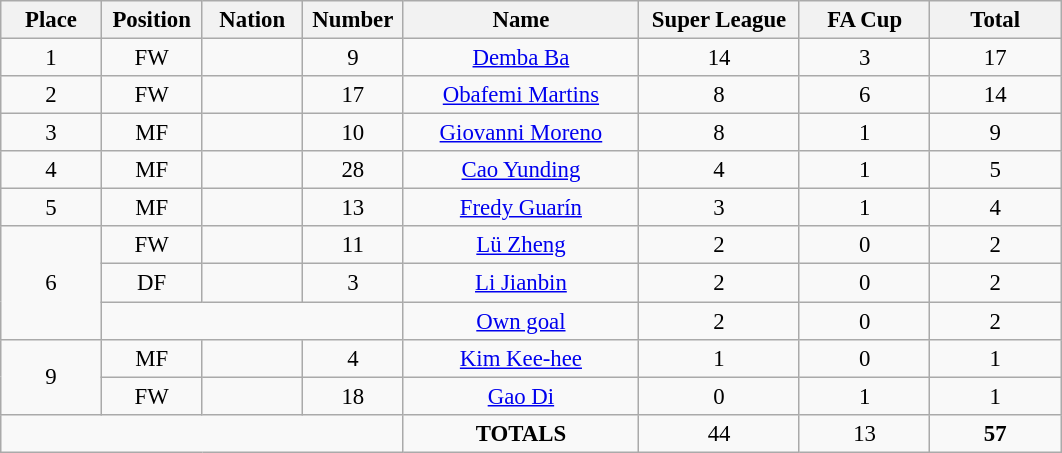<table class="wikitable" style="font-size: 95%; text-align: center;">
<tr>
<th width=60>Place</th>
<th width=60>Position</th>
<th width=60>Nation</th>
<th width=60>Number</th>
<th width=150>Name</th>
<th width=100>Super League</th>
<th width=80>FA Cup</th>
<th width=80><strong>Total</strong></th>
</tr>
<tr>
<td>1</td>
<td>FW</td>
<td></td>
<td>9</td>
<td><a href='#'>Demba Ba</a></td>
<td>14</td>
<td>3</td>
<td>17</td>
</tr>
<tr>
<td>2</td>
<td>FW</td>
<td></td>
<td>17</td>
<td><a href='#'>Obafemi Martins</a></td>
<td>8</td>
<td>6</td>
<td>14</td>
</tr>
<tr>
<td>3</td>
<td>MF</td>
<td></td>
<td>10</td>
<td><a href='#'>Giovanni Moreno</a></td>
<td>8</td>
<td>1</td>
<td>9</td>
</tr>
<tr>
<td>4</td>
<td>MF</td>
<td></td>
<td>28</td>
<td><a href='#'>Cao Yunding</a></td>
<td>4</td>
<td>1</td>
<td>5</td>
</tr>
<tr>
<td>5</td>
<td>MF</td>
<td></td>
<td>13</td>
<td><a href='#'>Fredy Guarín</a></td>
<td>3</td>
<td>1</td>
<td>4</td>
</tr>
<tr>
<td rowspan="3">6</td>
<td>FW</td>
<td></td>
<td>11</td>
<td><a href='#'>Lü Zheng</a></td>
<td>2</td>
<td>0</td>
<td>2</td>
</tr>
<tr>
<td>DF</td>
<td></td>
<td>3</td>
<td><a href='#'>Li Jianbin</a></td>
<td>2</td>
<td>0</td>
<td>2</td>
</tr>
<tr>
<td colspan="3"></td>
<td><a href='#'>Own goal</a></td>
<td>2</td>
<td>0</td>
<td>2</td>
</tr>
<tr>
<td rowspan="2">9</td>
<td>MF</td>
<td></td>
<td>4</td>
<td><a href='#'>Kim Kee-hee</a></td>
<td>1</td>
<td>0</td>
<td>1</td>
</tr>
<tr>
<td>FW</td>
<td></td>
<td>18</td>
<td><a href='#'>Gao Di</a></td>
<td>0</td>
<td>1</td>
<td>1</td>
</tr>
<tr>
<td colspan="4"></td>
<td><strong>TOTALS</strong></td>
<td>44</td>
<td>13</td>
<td><strong>57</strong></td>
</tr>
</table>
